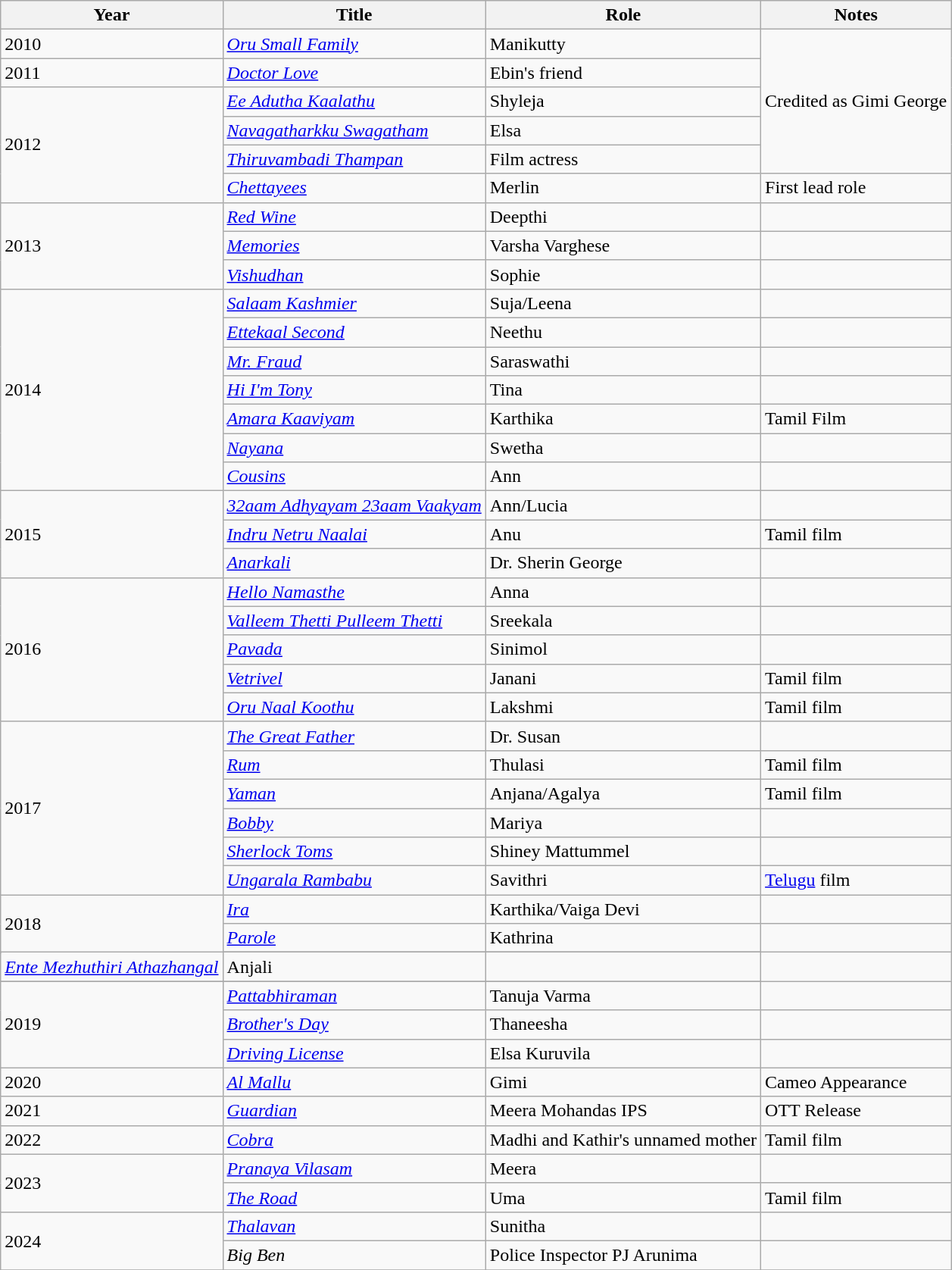<table class="wikitable sortable" style="text-align:left;">
<tr>
<th>Year</th>
<th>Title</th>
<th>Role</th>
<th>Notes</th>
</tr>
<tr>
<td>2010</td>
<td><em><a href='#'>Oru Small Family</a></em></td>
<td>Manikutty</td>
<td rowspan=5>Credited as Gimi George</td>
</tr>
<tr>
<td>2011</td>
<td><em><a href='#'>Doctor Love</a></em></td>
<td>Ebin's friend</td>
</tr>
<tr>
<td rowspan="4">2012</td>
<td><em><a href='#'>Ee Adutha Kaalathu</a></em></td>
<td>Shyleja</td>
</tr>
<tr>
<td><em><a href='#'>Navagatharkku Swagatham</a></em></td>
<td>Elsa</td>
</tr>
<tr>
<td><em><a href='#'>Thiruvambadi Thampan</a></em></td>
<td>Film actress</td>
</tr>
<tr>
<td><em><a href='#'>Chettayees</a></em></td>
<td>Merlin</td>
<td>First lead role</td>
</tr>
<tr>
<td rowspan="3">2013</td>
<td><em><a href='#'>Red Wine</a></em></td>
<td>Deepthi</td>
<td></td>
</tr>
<tr>
<td><em><a href='#'>Memories</a></em></td>
<td>Varsha Varghese</td>
<td></td>
</tr>
<tr>
<td><em><a href='#'>Vishudhan</a></em></td>
<td>Sophie</td>
<td></td>
</tr>
<tr>
<td rowspan="7">2014</td>
<td><em><a href='#'>Salaam Kashmier</a></em></td>
<td>Suja/Leena</td>
<td></td>
</tr>
<tr>
<td><em><a href='#'>Ettekaal Second</a></em></td>
<td>Neethu</td>
<td></td>
</tr>
<tr>
<td><em><a href='#'>Mr. Fraud</a></em></td>
<td>Saraswathi</td>
<td></td>
</tr>
<tr>
<td><em><a href='#'>Hi I'm Tony</a></em></td>
<td>Tina</td>
<td></td>
</tr>
<tr>
<td><em><a href='#'>Amara Kaaviyam</a></em></td>
<td>Karthika</td>
<td>Tamil Film</td>
</tr>
<tr>
<td><em><a href='#'>Nayana</a></em></td>
<td>Swetha</td>
<td></td>
</tr>
<tr>
<td><em><a href='#'>Cousins</a></em></td>
<td>Ann</td>
<td></td>
</tr>
<tr>
<td rowspan="3">2015</td>
<td><em><a href='#'>32aam Adhyayam 23aam Vaakyam</a></em></td>
<td>Ann/Lucia</td>
<td></td>
</tr>
<tr>
<td><em><a href='#'>Indru Netru Naalai</a></em></td>
<td>Anu</td>
<td>Tamil film</td>
</tr>
<tr>
<td><em><a href='#'>Anarkali</a></em></td>
<td>Dr. Sherin George</td>
<td></td>
</tr>
<tr>
<td rowspan="5">2016</td>
<td><em><a href='#'>Hello Namasthe</a></em></td>
<td>Anna</td>
<td></td>
</tr>
<tr>
<td><em><a href='#'>Valleem Thetti Pulleem Thetti</a></em></td>
<td>Sreekala</td>
<td></td>
</tr>
<tr>
<td><em><a href='#'>Pavada</a></em></td>
<td>Sinimol</td>
<td></td>
</tr>
<tr>
<td><em><a href='#'>Vetrivel</a></em></td>
<td>Janani</td>
<td>Tamil film</td>
</tr>
<tr>
<td><em><a href='#'>Oru Naal Koothu</a></em></td>
<td>Lakshmi</td>
<td>Tamil film</td>
</tr>
<tr>
<td rowspan =6>2017</td>
<td><em><a href='#'>The Great Father</a></em></td>
<td>Dr. Susan</td>
<td></td>
</tr>
<tr>
<td><em><a href='#'>Rum</a></em></td>
<td>Thulasi</td>
<td>Tamil film</td>
</tr>
<tr>
<td><em><a href='#'>Yaman</a></em></td>
<td>Anjana/Agalya</td>
<td>Tamil film</td>
</tr>
<tr>
<td><em><a href='#'>Bobby</a></em></td>
<td>Mariya</td>
<td></td>
</tr>
<tr>
<td><em><a href='#'>Sherlock Toms</a></em></td>
<td>Shiney Mattummel</td>
<td></td>
</tr>
<tr>
<td><em><a href='#'>Ungarala Rambabu</a></em></td>
<td>Savithri</td>
<td><a href='#'>Telugu</a> film</td>
</tr>
<tr>
<td rowspan =3>2018</td>
<td><em><a href='#'>Ira</a></em></td>
<td>Karthika/Vaiga Devi</td>
<td></td>
</tr>
<tr>
<td><em><a href='#'>Parole</a></em></td>
<td>Kathrina</td>
<td></td>
</tr>
<tr>
</tr>
<tr>
<td><em><a href='#'>Ente Mezhuthiri Athazhangal</a></em></td>
<td>Anjali</td>
<td></td>
</tr>
<tr>
</tr>
<tr>
<td Rowspan=3>2019</td>
<td><em><a href='#'>Pattabhiraman</a></em></td>
<td>Tanuja Varma</td>
<td></td>
</tr>
<tr>
<td><em><a href='#'>Brother's Day</a></em></td>
<td>Thaneesha</td>
<td></td>
</tr>
<tr>
<td><em><a href='#'>Driving License</a></em></td>
<td>Elsa Kuruvila</td>
<td></td>
</tr>
<tr>
<td>2020</td>
<td><em><a href='#'>Al Mallu</a></em></td>
<td>Gimi</td>
<td>Cameo Appearance</td>
</tr>
<tr>
<td>2021</td>
<td><em><a href='#'>Guardian</a></em></td>
<td>Meera Mohandas IPS</td>
<td>OTT Release</td>
</tr>
<tr>
<td>2022</td>
<td><em><a href='#'>Cobra</a></em></td>
<td>Madhi and Kathir's unnamed mother</td>
<td>Tamil film</td>
</tr>
<tr>
<td rowspan=2>2023</td>
<td><em><a href='#'>Pranaya Vilasam</a></em></td>
<td>Meera</td>
<td></td>
</tr>
<tr>
<td><em><a href='#'>The Road</a></em></td>
<td>Uma</td>
<td>Tamil film</td>
</tr>
<tr>
<td rowspan=2>2024</td>
<td><em><a href='#'>Thalavan</a></em></td>
<td>Sunitha</td>
<td></td>
</tr>
<tr>
<td><em>Big Ben</em></td>
<td>Police Inspector PJ Arunima</td>
<td></td>
</tr>
<tr>
</tr>
</table>
